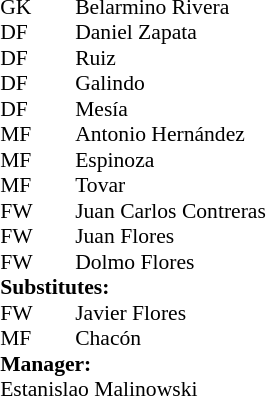<table cellspacing="0" cellpadding="0" style="font-size:90%; margin:0.2em auto;">
<tr>
<th width="25"></th>
<th width="25"></th>
</tr>
<tr>
<td>GK</td>
<td></td>
<td> Belarmino Rivera</td>
</tr>
<tr>
<td>DF</td>
<td></td>
<td> Daniel Zapata</td>
</tr>
<tr>
<td>DF</td>
<td></td>
<td> Ruiz</td>
</tr>
<tr>
<td>DF</td>
<td></td>
<td> Galindo</td>
</tr>
<tr>
<td>DF</td>
<td></td>
<td> Mesía</td>
</tr>
<tr>
<td>MF</td>
<td></td>
<td> Antonio Hernández</td>
</tr>
<tr>
<td>MF</td>
<td></td>
<td> Espinoza</td>
</tr>
<tr>
<td>MF</td>
<td></td>
<td> Tovar</td>
<td></td>
<td></td>
</tr>
<tr>
<td>FW</td>
<td></td>
<td> Juan Carlos Contreras</td>
<td></td>
<td></td>
</tr>
<tr>
<td>FW</td>
<td></td>
<td> Juan Flores</td>
</tr>
<tr>
<td>FW</td>
<td></td>
<td> Dolmo Flores</td>
</tr>
<tr>
<td colspan=3><strong>Substitutes:</strong></td>
</tr>
<tr>
<td>FW</td>
<td></td>
<td> Javier Flores</td>
<td></td>
<td></td>
</tr>
<tr>
<td>MF</td>
<td></td>
<td> Chacón</td>
<td></td>
<td></td>
</tr>
<tr>
<td colspan=3><strong>Manager:</strong></td>
</tr>
<tr>
<td colspan=4> Estanislao Malinowski</td>
</tr>
</table>
